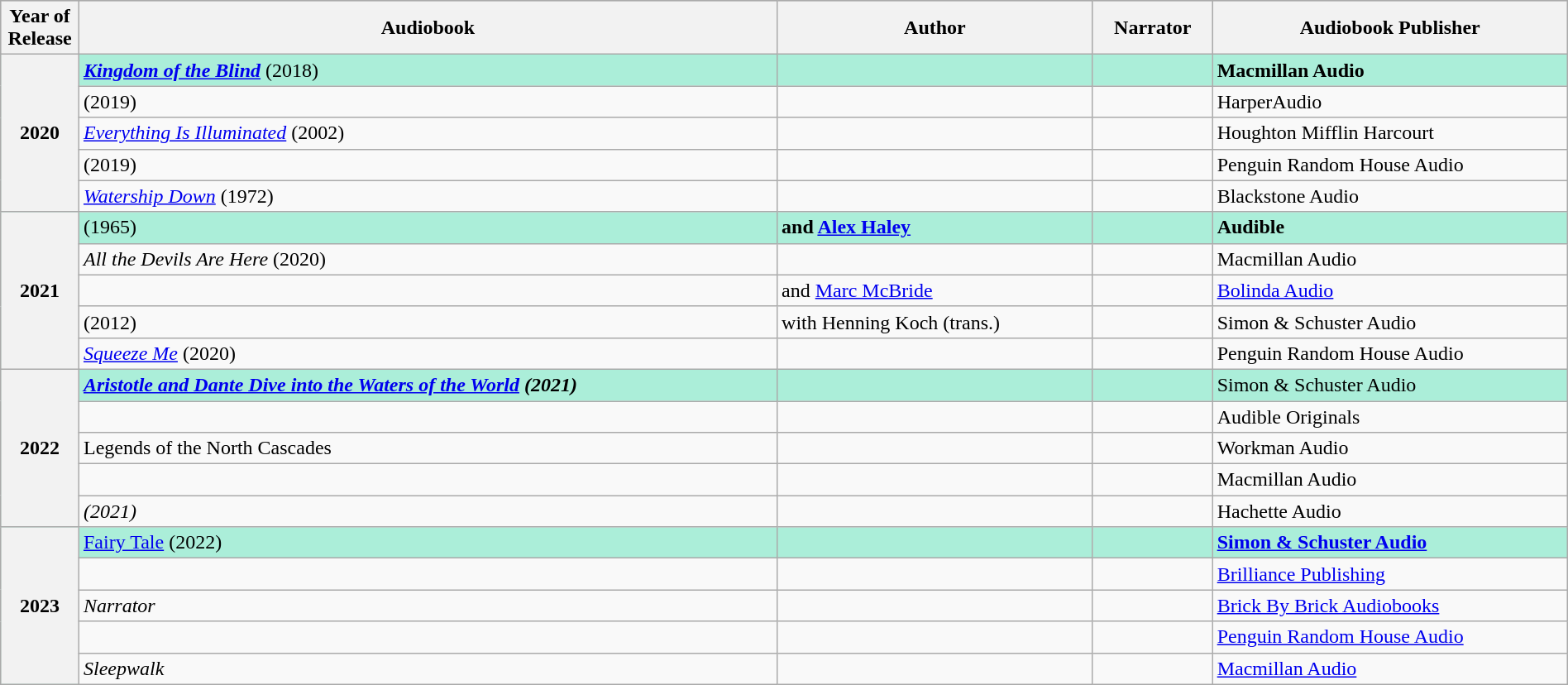<table class="wikitable sortable mw-collapsible" style="width:100%">
<tr bgcolor="#bebebe">
<th width="5%">Year of Release</th>
<th>Audiobook</th>
<th>Author</th>
<th>Narrator</th>
<th>Audiobook Publisher</th>
</tr>
<tr style="background:#ABEED9">
<th rowspan="5"><strong>2020</strong><br></th>
<td><strong><em><a href='#'>Kingdom of the Blind</a></em></strong> (2018)</td>
<td><strong></strong></td>
<td><strong></strong></td>
<td><strong>Macmillan Audio</strong></td>
</tr>
<tr>
<td><em></em> (2019)</td>
<td></td>
<td></td>
<td>HarperAudio</td>
</tr>
<tr>
<td><em><a href='#'>Everything Is Illuminated</a></em> (2002)</td>
<td></td>
<td></td>
<td>Houghton Mifflin Harcourt</td>
</tr>
<tr>
<td><em></em> (2019)</td>
<td></td>
<td></td>
<td>Penguin Random House Audio</td>
</tr>
<tr>
<td><em><a href='#'>Watership Down</a></em> (1972)</td>
<td></td>
<td></td>
<td>Blackstone Audio</td>
</tr>
<tr style="background:#ABEED9">
<th rowspan="5"><strong>2021</strong><br></th>
<td><strong><em></em></strong> (1965)</td>
<td><strong></strong> <strong>and <a href='#'>Alex Haley</a></strong></td>
<td><strong></strong></td>
<td><strong>Audible</strong></td>
</tr>
<tr>
<td><em>All the Devils Are Here</em> (2020)</td>
<td></td>
<td></td>
<td>Macmillan Audio</td>
</tr>
<tr>
<td><em></em></td>
<td> and <a href='#'>Marc McBride</a></td>
<td></td>
<td><a href='#'>Bolinda Audio</a></td>
</tr>
<tr>
<td><em></em> (2012)</td>
<td> with Henning Koch (trans.)</td>
<td></td>
<td>Simon & Schuster Audio</td>
</tr>
<tr>
<td><em><a href='#'>Squeeze Me</a></em> (2020)</td>
<td></td>
<td></td>
<td>Penguin Random House Audio</td>
</tr>
<tr style="background:#ABEED9">
<th rowspan="5"><strong>2022</strong><br></th>
<td><strong><em><a href='#'>Aristotle and Dante Dive into the Waters of the World</a><em> (2021)<strong></td>
<td></strong><strong></td>
<td></strong><strong></td>
<td></strong>Simon & Schuster Audio<strong></td>
</tr>
<tr>
<td></em><em></td>
<td></td>
<td></td>
<td>Audible Originals</td>
</tr>
<tr>
<td></em>Legends of the North Cascades<em></td>
<td></td>
<td></td>
<td>Workman Audio</td>
</tr>
<tr>
<td></em><em></td>
<td></td>
<td></td>
<td>Macmillan Audio</td>
</tr>
<tr>
<td></em><em> (2021)</td>
<td></td>
<td></td>
<td>Hachette Audio</td>
</tr>
<tr style="background:#ABEED9">
<th rowspan="5"></strong>2023<strong><br></th>
<td></em></strong><a href='#'>Fairy Tale</a></em> (2022)</strong></td>
<td><strong></strong></td>
<td><strong></strong></td>
<td><strong><a href='#'>Simon & Schuster Audio</a></strong></td>
</tr>
<tr>
<td></td>
<td></td>
<td></td>
<td><a href='#'>Brilliance Publishing</a></td>
</tr>
<tr>
<td><em>Narrator</em></td>
<td></td>
<td></td>
<td><a href='#'>Brick By Brick Audiobooks</a></td>
</tr>
<tr>
<td></td>
<td></td>
<td></td>
<td><a href='#'>Penguin Random House Audio</a></td>
</tr>
<tr>
<td><em>Sleepwalk</em></td>
<td></td>
<td></td>
<td><a href='#'>Macmillan Audio</a></td>
</tr>
</table>
